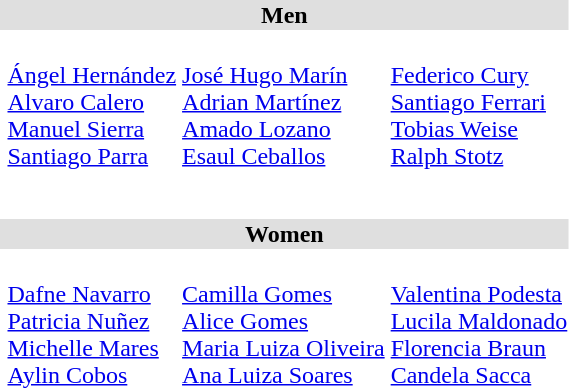<table>
<tr style="background:#dfdfdf;">
<td colspan="7" style="text-align:center;"><strong>Men</strong></td>
</tr>
<tr>
<th scope=row style="text-align:left"></th>
<td><br><a href='#'>Ángel Hernández</a><br><a href='#'>Alvaro Calero</a><br><a href='#'>Manuel Sierra</a><br><a href='#'>Santiago Parra</a></td>
<td><br><a href='#'>José Hugo Marín</a><br><a href='#'>Adrian Martínez</a><br><a href='#'>Amado Lozano</a><br><a href='#'>Esaul Ceballos</a></td>
<td><br><a href='#'>Federico Cury</a><br><a href='#'>Santiago Ferrari</a><br><a href='#'>Tobias Weise</a><br><a href='#'>Ralph Stotz</a></td>
</tr>
<tr>
<th scope=row style="text-align:left"></th>
<td></td>
<td></td>
<td></td>
</tr>
<tr>
<th scope=row style="text-align:left"></th>
<td><br></td>
<td><br></td>
<td><br></td>
</tr>
<tr>
<th scope=row style="text-align:left"></th>
<td></td>
<td></td>
<td></td>
</tr>
<tr style="background:#dfdfdf;">
<td colspan="7" style="text-align:center;"><strong>Women</strong></td>
</tr>
<tr>
<th scope=row style="text-align:left"></th>
<td><br><a href='#'>Dafne Navarro</a><br><a href='#'>Patricia Nuñez</a><br><a href='#'>Michelle Mares</a><br><a href='#'>Aylin Cobos</a></td>
<td><br><a href='#'>Camilla Gomes</a><br><a href='#'>Alice Gomes</a><br><a href='#'>Maria Luiza Oliveira</a><br><a href='#'>Ana Luiza Soares</a></td>
<td><br><a href='#'>Valentina Podesta</a><br><a href='#'>Lucila Maldonado</a><br><a href='#'>Florencia Braun</a><br><a href='#'>Candela Sacca</a></td>
</tr>
<tr>
<th scope=row style="text-align:left"></th>
<td></td>
<td></td>
<td></td>
</tr>
<tr>
<th scope=row style="text-align:left"></th>
<td><br></td>
<td><br></td>
<td><br></td>
</tr>
</table>
